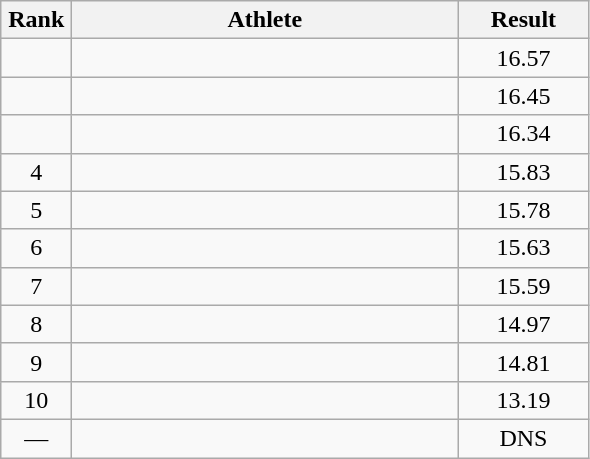<table class=wikitable style="text-align:center">
<tr>
<th width=40>Rank</th>
<th width=250>Athlete</th>
<th width=80>Result</th>
</tr>
<tr>
<td></td>
<td align=left></td>
<td>16.57</td>
</tr>
<tr>
<td></td>
<td align=left></td>
<td>16.45</td>
</tr>
<tr>
<td></td>
<td align=left></td>
<td>16.34</td>
</tr>
<tr>
<td>4</td>
<td align=left></td>
<td>15.83</td>
</tr>
<tr>
<td>5</td>
<td align=left></td>
<td>15.78</td>
</tr>
<tr>
<td>6</td>
<td align=left></td>
<td>15.63</td>
</tr>
<tr>
<td>7</td>
<td align=left></td>
<td>15.59</td>
</tr>
<tr>
<td>8</td>
<td align=left></td>
<td>14.97</td>
</tr>
<tr>
<td>9</td>
<td align=left></td>
<td>14.81</td>
</tr>
<tr>
<td>10</td>
<td align=left></td>
<td>13.19</td>
</tr>
<tr>
<td>—</td>
<td align=left></td>
<td>DNS</td>
</tr>
</table>
